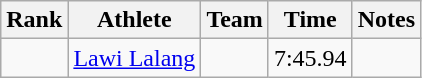<table class="wikitable sortable">
<tr>
<th>Rank</th>
<th>Athlete</th>
<th>Team</th>
<th>Time</th>
<th>Notes</th>
</tr>
<tr>
<td align=center></td>
<td><a href='#'>Lawi Lalang</a></td>
<td></td>
<td>7:45.94</td>
<td></td>
</tr>
</table>
